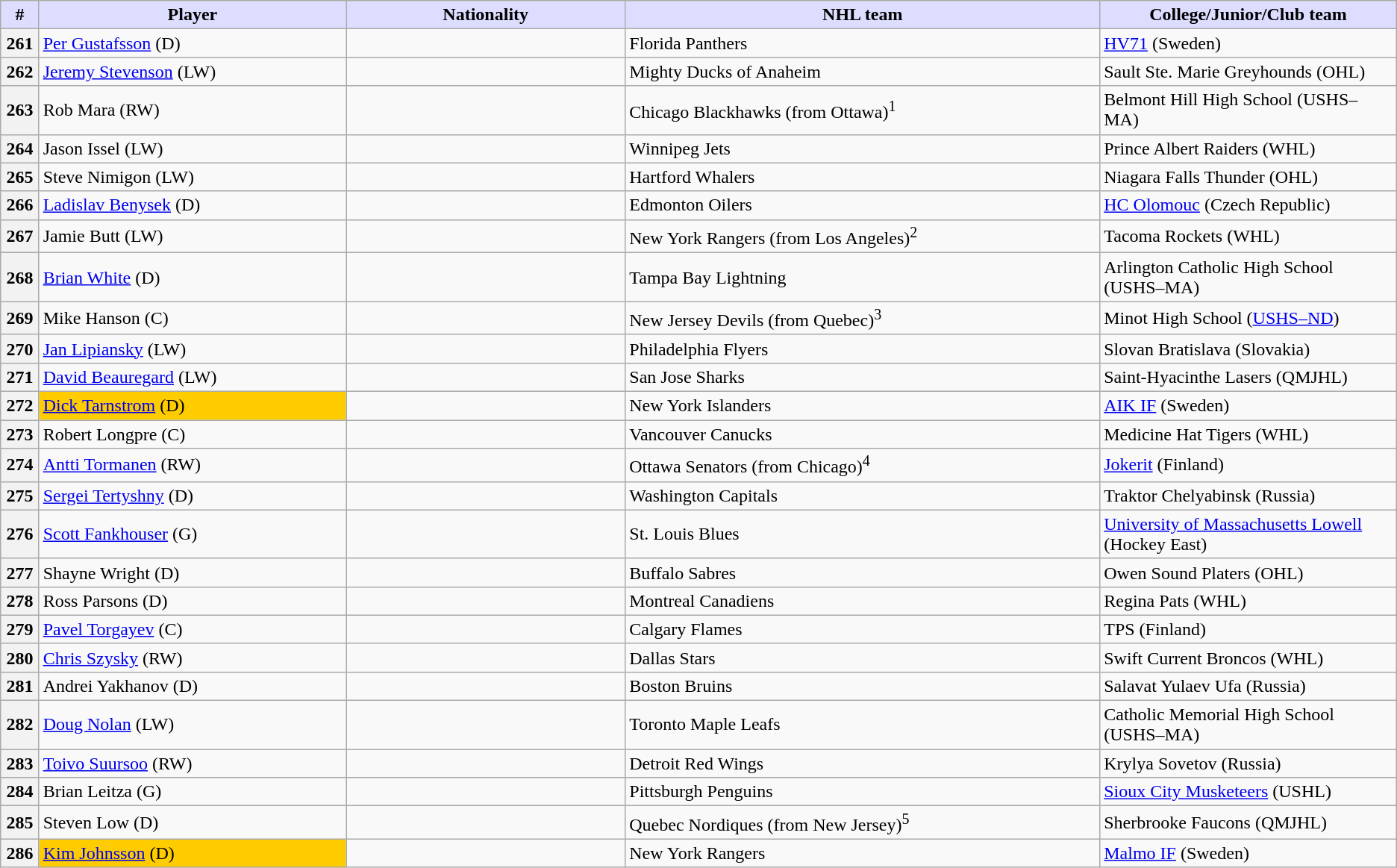<table class="wikitable">
<tr>
<th style="background:#ddf; width:2.75%;">#</th>
<th style="background:#ddf; width:22.0%;">Player</th>
<th style="background:#ddf; width:20.0%;">Nationality</th>
<th style="background:#ddf; width:34.0%;">NHL team</th>
<th style="background:#ddf; width:100.0%;">College/Junior/Club team</th>
</tr>
<tr>
<th>261</th>
<td><a href='#'>Per Gustafsson</a> (D)</td>
<td></td>
<td>Florida Panthers</td>
<td><a href='#'>HV71</a> (Sweden)</td>
</tr>
<tr>
<th>262</th>
<td><a href='#'>Jeremy Stevenson</a> (LW)</td>
<td></td>
<td>Mighty Ducks of Anaheim</td>
<td>Sault Ste. Marie Greyhounds (OHL)</td>
</tr>
<tr>
<th>263</th>
<td>Rob Mara (RW)</td>
<td></td>
<td>Chicago Blackhawks (from Ottawa)<sup>1</sup></td>
<td>Belmont Hill High School (USHS–MA)</td>
</tr>
<tr>
<th>264</th>
<td>Jason Issel (LW)</td>
<td></td>
<td>Winnipeg Jets</td>
<td>Prince Albert Raiders (WHL)</td>
</tr>
<tr>
<th>265</th>
<td>Steve Nimigon (LW)</td>
<td></td>
<td>Hartford Whalers</td>
<td>Niagara Falls Thunder (OHL)</td>
</tr>
<tr>
<th>266</th>
<td><a href='#'>Ladislav Benysek</a> (D)</td>
<td></td>
<td>Edmonton Oilers</td>
<td><a href='#'>HC Olomouc</a> (Czech Republic)</td>
</tr>
<tr>
<th>267</th>
<td>Jamie Butt (LW)</td>
<td></td>
<td>New York Rangers (from Los Angeles)<sup>2</sup></td>
<td>Tacoma Rockets (WHL)</td>
</tr>
<tr>
<th>268</th>
<td><a href='#'>Brian White</a> (D)</td>
<td></td>
<td>Tampa Bay Lightning</td>
<td>Arlington Catholic High School (USHS–MA)</td>
</tr>
<tr>
<th>269</th>
<td>Mike Hanson (C)</td>
<td></td>
<td>New Jersey Devils (from Quebec)<sup>3</sup></td>
<td>Minot High School (<a href='#'>USHS–ND</a>)</td>
</tr>
<tr>
<th>270</th>
<td><a href='#'>Jan Lipiansky</a> (LW)</td>
<td></td>
<td>Philadelphia Flyers</td>
<td>Slovan Bratislava (Slovakia)</td>
</tr>
<tr>
<th>271</th>
<td><a href='#'>David Beauregard</a> (LW)</td>
<td></td>
<td>San Jose Sharks</td>
<td>Saint-Hyacinthe Lasers (QMJHL)</td>
</tr>
<tr>
<th>272</th>
<td bgcolor="#FFCC00"><a href='#'>Dick Tarnstrom</a> (D)</td>
<td></td>
<td>New York Islanders</td>
<td><a href='#'>AIK IF</a> (Sweden)</td>
</tr>
<tr>
<th>273</th>
<td>Robert Longpre (C)</td>
<td></td>
<td>Vancouver Canucks</td>
<td>Medicine Hat Tigers (WHL)</td>
</tr>
<tr>
<th>274</th>
<td><a href='#'>Antti Tormanen</a> (RW)</td>
<td></td>
<td>Ottawa Senators (from Chicago)<sup>4</sup></td>
<td><a href='#'>Jokerit</a> (Finland)</td>
</tr>
<tr>
<th>275</th>
<td><a href='#'>Sergei Tertyshny</a> (D)</td>
<td></td>
<td>Washington Capitals</td>
<td>Traktor Chelyabinsk (Russia)</td>
</tr>
<tr>
<th>276</th>
<td><a href='#'>Scott Fankhouser</a> (G)</td>
<td></td>
<td>St. Louis Blues</td>
<td><a href='#'>University of Massachusetts Lowell</a> (Hockey East)</td>
</tr>
<tr>
<th>277</th>
<td>Shayne Wright (D)</td>
<td></td>
<td>Buffalo Sabres</td>
<td>Owen Sound Platers (OHL)</td>
</tr>
<tr>
<th>278</th>
<td>Ross Parsons (D)</td>
<td></td>
<td>Montreal Canadiens</td>
<td>Regina Pats (WHL)</td>
</tr>
<tr>
<th>279</th>
<td><a href='#'>Pavel Torgayev</a> (C)</td>
<td></td>
<td>Calgary Flames</td>
<td>TPS (Finland)</td>
</tr>
<tr>
<th>280</th>
<td><a href='#'>Chris Szysky</a> (RW)</td>
<td></td>
<td>Dallas Stars</td>
<td>Swift Current Broncos (WHL)</td>
</tr>
<tr>
<th>281</th>
<td>Andrei Yakhanov (D)</td>
<td></td>
<td>Boston Bruins</td>
<td>Salavat Yulaev Ufa (Russia)</td>
</tr>
<tr>
<th>282</th>
<td><a href='#'>Doug Nolan</a> (LW)</td>
<td></td>
<td>Toronto Maple Leafs</td>
<td>Catholic Memorial High School (USHS–MA)</td>
</tr>
<tr>
<th>283</th>
<td><a href='#'>Toivo Suursoo</a> (RW)</td>
<td></td>
<td>Detroit Red Wings</td>
<td>Krylya Sovetov (Russia)</td>
</tr>
<tr>
<th>284</th>
<td>Brian Leitza (G)</td>
<td></td>
<td>Pittsburgh Penguins</td>
<td><a href='#'>Sioux City Musketeers</a> (USHL)</td>
</tr>
<tr>
<th>285</th>
<td>Steven Low (D)</td>
<td></td>
<td>Quebec Nordiques (from New Jersey)<sup>5</sup></td>
<td>Sherbrooke Faucons (QMJHL)</td>
</tr>
<tr>
<th>286</th>
<td bgcolor="#FFCC00"><a href='#'>Kim Johnsson</a> (D)</td>
<td></td>
<td>New York Rangers</td>
<td><a href='#'>Malmo IF</a> (Sweden)</td>
</tr>
</table>
